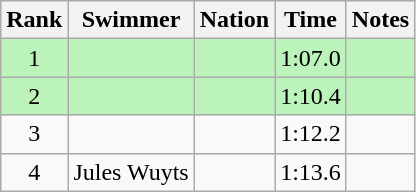<table class="wikitable sortable" style="text-align:center">
<tr>
<th>Rank</th>
<th>Swimmer</th>
<th>Nation</th>
<th>Time</th>
<th>Notes</th>
</tr>
<tr bgcolor=bbf3bb>
<td>1</td>
<td align=left></td>
<td align=left></td>
<td>1:07.0</td>
<td></td>
</tr>
<tr bgcolor=bbf3bb>
<td>2</td>
<td align=left></td>
<td align=left></td>
<td>1:10.4</td>
<td></td>
</tr>
<tr>
<td>3</td>
<td align=left></td>
<td align=left></td>
<td>1:12.2</td>
<td></td>
</tr>
<tr>
<td>4</td>
<td align=left>Jules Wuyts</td>
<td align=left></td>
<td>1:13.6</td>
<td></td>
</tr>
</table>
